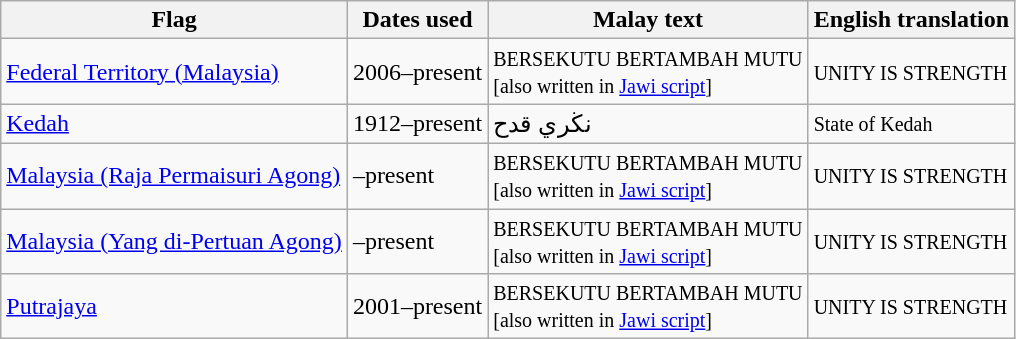<table class="wikitable sortable noresize">
<tr>
<th>Flag</th>
<th>Dates used</th>
<th>Malay text</th>
<th>English translation</th>
</tr>
<tr>
<td> <a href='#'>Federal Territory (Malaysia)</a></td>
<td>2006–present</td>
<td><small>BERSEKUTU BERTAMBAH MUTU<br>[also written in <a href='#'>Jawi script</a>]</small></td>
<td><small>UNITY IS STRENGTH</small></td>
</tr>
<tr>
<td> <a href='#'>Kedah</a></td>
<td>1912–present</td>
<td>نڬري قدح</td>
<td><small>State of Kedah</small></td>
</tr>
<tr>
<td> <a href='#'>Malaysia (Raja Permaisuri Agong)</a></td>
<td>–present</td>
<td><small>BERSEKUTU BERTAMBAH MUTU<br>[also written in <a href='#'>Jawi script</a>]</small></td>
<td><small>UNITY IS STRENGTH</small></td>
</tr>
<tr>
<td> <a href='#'>Malaysia (Yang di-Pertuan Agong)</a></td>
<td>–present</td>
<td><small>BERSEKUTU BERTAMBAH MUTU<br>[also written in <a href='#'>Jawi script</a>]</small></td>
<td><small>UNITY IS STRENGTH</small></td>
</tr>
<tr>
<td> <a href='#'>Putrajaya</a></td>
<td>2001–present</td>
<td><small>BERSEKUTU BERTAMBAH MUTU<br>[also written in <a href='#'>Jawi script</a>]</small></td>
<td><small>UNITY IS STRENGTH</small></td>
</tr>
</table>
